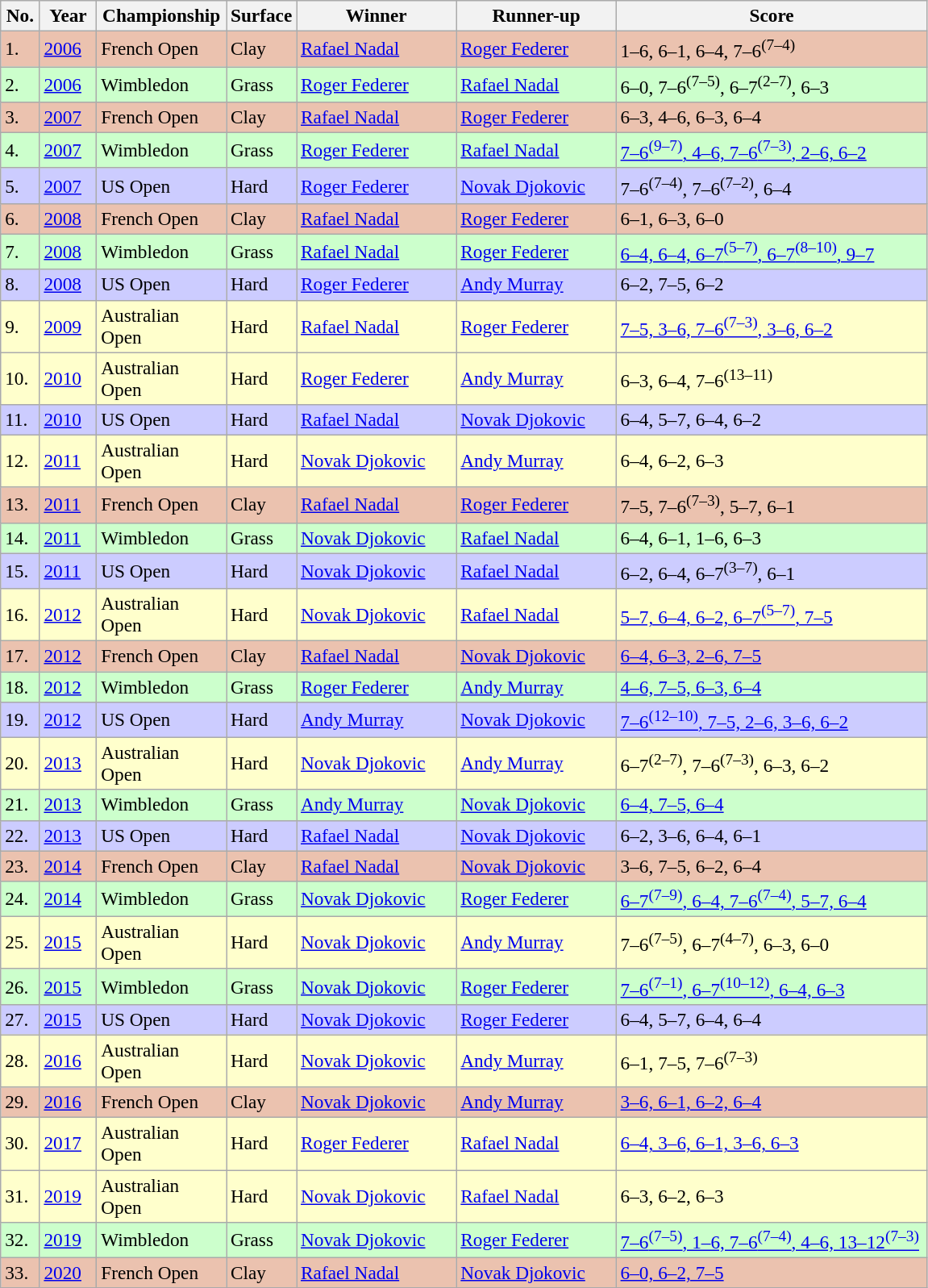<table class="sortable wikitable" style=font-size:97%>
<tr>
<th style="width:25px">No.</th>
<th style="width:40px">Year</th>
<th style="width:100px">Championship</th>
<th style="width:50px">Surface</th>
<th style="width:125px">Winner</th>
<th style="width:125px">Runner-up</th>
<th style="width:250px" class="unsortable">Score</th>
</tr>
<tr style="background:#ebc2af;">
<td>1.</td>
<td><a href='#'>2006</a></td>
<td>French Open</td>
<td>Clay</td>
<td> <a href='#'>Rafael Nadal</a></td>
<td> <a href='#'>Roger Federer</a></td>
<td>1–6, 6–1, 6–4, 7–6<sup>(7–4)</sup></td>
</tr>
<tr style="background:#cfc;">
<td>2.</td>
<td><a href='#'>2006</a></td>
<td>Wimbledon</td>
<td>Grass</td>
<td> <a href='#'>Roger Federer</a></td>
<td> <a href='#'>Rafael Nadal</a></td>
<td>6–0, 7–6<sup>(7–5)</sup>, 6–7<sup>(2–7)</sup>, 6–3</td>
</tr>
<tr style="background:#ebc2af;">
<td>3.</td>
<td><a href='#'>2007</a></td>
<td>French Open</td>
<td>Clay</td>
<td> <a href='#'>Rafael Nadal</a></td>
<td> <a href='#'>Roger Federer</a></td>
<td>6–3, 4–6, 6–3, 6–4</td>
</tr>
<tr style="background:#cfc;">
<td>4.</td>
<td><a href='#'>2007</a></td>
<td>Wimbledon</td>
<td>Grass</td>
<td> <a href='#'>Roger Federer</a></td>
<td> <a href='#'>Rafael Nadal</a></td>
<td><a href='#'>7–6<sup>(9–7)</sup>, 4–6, 7–6<sup>(7–3)</sup>, 2–6, 6–2</a></td>
</tr>
<tr style="background:#ccf;">
<td>5.</td>
<td><a href='#'>2007</a></td>
<td>US Open</td>
<td>Hard</td>
<td> <a href='#'>Roger Federer</a></td>
<td> <a href='#'>Novak Djokovic</a></td>
<td>7–6<sup>(7–4)</sup>, 7–6<sup>(7–2)</sup>, 6–4</td>
</tr>
<tr style="background:#ebc2af;">
<td>6.</td>
<td><a href='#'>2008</a></td>
<td>French Open</td>
<td>Clay</td>
<td> <a href='#'>Rafael Nadal</a></td>
<td> <a href='#'>Roger Federer</a></td>
<td>6–1, 6–3, 6–0</td>
</tr>
<tr style="background:#cfc;">
<td>7.</td>
<td><a href='#'>2008</a></td>
<td>Wimbledon</td>
<td>Grass</td>
<td> <a href='#'>Rafael Nadal</a></td>
<td> <a href='#'>Roger Federer</a></td>
<td><a href='#'>6–4, 6–4, 6–7<sup>(5–7)</sup>, 6–7<sup>(8–10)</sup>, 9–7</a></td>
</tr>
<tr style="background:#ccf;">
<td>8.</td>
<td><a href='#'>2008</a></td>
<td>US Open</td>
<td>Hard</td>
<td> <a href='#'>Roger Federer</a></td>
<td> <a href='#'>Andy Murray</a></td>
<td>6–2, 7–5, 6–2</td>
</tr>
<tr style="background:#ffc;">
<td>9.</td>
<td><a href='#'>2009</a></td>
<td>Australian Open</td>
<td>Hard</td>
<td> <a href='#'>Rafael Nadal</a></td>
<td> <a href='#'>Roger Federer</a></td>
<td><a href='#'>7–5, 3–6, 7–6<sup>(7–3)</sup>, 3–6, 6–2</a></td>
</tr>
<tr style="background:#ffc;">
<td>10.</td>
<td><a href='#'>2010</a></td>
<td>Australian Open</td>
<td>Hard</td>
<td> <a href='#'>Roger Federer</a></td>
<td> <a href='#'>Andy Murray</a></td>
<td>6–3, 6–4, 7–6<sup>(13–11)</sup></td>
</tr>
<tr style="background:#ccf;">
<td>11.</td>
<td><a href='#'>2010</a></td>
<td>US Open</td>
<td>Hard</td>
<td> <a href='#'>Rafael Nadal</a></td>
<td> <a href='#'>Novak Djokovic</a></td>
<td>6–4, 5–7, 6–4, 6–2</td>
</tr>
<tr style="background:#ffc;">
<td>12.</td>
<td><a href='#'>2011</a></td>
<td>Australian Open</td>
<td>Hard</td>
<td> <a href='#'>Novak Djokovic</a></td>
<td> <a href='#'>Andy Murray</a></td>
<td>6–4, 6–2, 6–3</td>
</tr>
<tr style="background:#ebc2af;">
<td>13.</td>
<td><a href='#'>2011</a></td>
<td>French Open</td>
<td>Clay</td>
<td> <a href='#'>Rafael Nadal</a></td>
<td> <a href='#'>Roger Federer</a></td>
<td>7–5, 7–6<sup>(7–3)</sup>, 5–7, 6–1</td>
</tr>
<tr style="background:#cfc;">
<td>14.</td>
<td><a href='#'>2011</a></td>
<td>Wimbledon</td>
<td>Grass</td>
<td> <a href='#'>Novak Djokovic</a></td>
<td> <a href='#'>Rafael Nadal</a></td>
<td>6–4, 6–1, 1–6, 6–3</td>
</tr>
<tr style="background:#ccf;">
<td>15.</td>
<td><a href='#'>2011</a></td>
<td>US Open</td>
<td>Hard</td>
<td> <a href='#'>Novak Djokovic</a></td>
<td> <a href='#'>Rafael Nadal</a></td>
<td>6–2, 6–4, 6–7<sup>(3–7)</sup>, 6–1</td>
</tr>
<tr style="background:#ffc;">
<td>16.</td>
<td><a href='#'>2012</a></td>
<td>Australian Open</td>
<td>Hard</td>
<td> <a href='#'>Novak Djokovic</a></td>
<td> <a href='#'>Rafael Nadal</a></td>
<td><a href='#'>5–7, 6–4, 6–2, 6–7<sup>(5–7)</sup>, 7–5</a></td>
</tr>
<tr style="background:#ebc2af;">
<td>17.</td>
<td><a href='#'>2012</a></td>
<td>French Open</td>
<td>Clay</td>
<td> <a href='#'>Rafael Nadal</a></td>
<td> <a href='#'>Novak Djokovic</a></td>
<td><a href='#'>6–4, 6–3, 2–6, 7–5</a></td>
</tr>
<tr style="background:#cfc;">
<td>18.</td>
<td><a href='#'>2012</a></td>
<td>Wimbledon</td>
<td>Grass</td>
<td> <a href='#'>Roger Federer</a></td>
<td> <a href='#'>Andy Murray</a></td>
<td><a href='#'>4–6, 7–5, 6–3, 6–4</a></td>
</tr>
<tr style="background:#ccf;">
<td>19.</td>
<td><a href='#'>2012</a></td>
<td>US Open</td>
<td>Hard</td>
<td> <a href='#'>Andy Murray</a></td>
<td> <a href='#'>Novak Djokovic</a></td>
<td><a href='#'>7–6<sup>(12–10)</sup>, 7–5, 2–6, 3–6, 6–2</a></td>
</tr>
<tr style="background:#ffc;">
<td>20.</td>
<td><a href='#'>2013</a></td>
<td>Australian Open</td>
<td>Hard</td>
<td> <a href='#'>Novak Djokovic</a></td>
<td> <a href='#'>Andy Murray</a></td>
<td>6–7<sup>(2–7)</sup>, 7–6<sup>(7–3)</sup>, 6–3, 6–2</td>
</tr>
<tr style="background:#cfc;">
<td>21.</td>
<td><a href='#'>2013</a></td>
<td>Wimbledon</td>
<td>Grass</td>
<td> <a href='#'>Andy Murray</a></td>
<td> <a href='#'>Novak Djokovic</a></td>
<td><a href='#'>6–4, 7–5, 6–4</a></td>
</tr>
<tr style="background:#ccf;">
<td>22.</td>
<td><a href='#'>2013</a></td>
<td>US Open</td>
<td>Hard</td>
<td> <a href='#'>Rafael Nadal</a></td>
<td> <a href='#'>Novak Djokovic</a></td>
<td>6–2, 3–6, 6–4, 6–1</td>
</tr>
<tr style="background:#ebc2af;">
<td>23.</td>
<td><a href='#'>2014</a></td>
<td>French Open</td>
<td>Clay</td>
<td> <a href='#'>Rafael Nadal</a></td>
<td> <a href='#'>Novak Djokovic</a></td>
<td>3–6, 7–5, 6–2, 6–4</td>
</tr>
<tr style="background:#cfc;">
<td>24.</td>
<td><a href='#'>2014</a></td>
<td>Wimbledon</td>
<td>Grass</td>
<td> <a href='#'>Novak Djokovic</a></td>
<td> <a href='#'>Roger Federer</a></td>
<td><a href='#'>6–7<sup>(7–9)</sup>, 6–4, 7–6<sup>(7–4)</sup>, 5–7, 6–4</a></td>
</tr>
<tr style="background:#ffc;">
<td>25.</td>
<td><a href='#'>2015</a></td>
<td>Australian Open</td>
<td>Hard</td>
<td> <a href='#'>Novak Djokovic</a></td>
<td> <a href='#'>Andy Murray</a></td>
<td>7–6<sup>(7–5)</sup>, 6–7<sup>(4–7)</sup>, 6–3, 6–0</td>
</tr>
<tr style="background:#cfc;">
<td>26.</td>
<td><a href='#'>2015</a></td>
<td>Wimbledon</td>
<td>Grass</td>
<td> <a href='#'>Novak Djokovic</a></td>
<td> <a href='#'>Roger Federer</a></td>
<td><a href='#'>7–6<sup>(7–1)</sup>, 6–7<sup>(10–12)</sup>, 6–4, 6–3</a></td>
</tr>
<tr style="background:#ccf;">
<td>27.</td>
<td><a href='#'>2015</a></td>
<td>US Open</td>
<td>Hard</td>
<td> <a href='#'>Novak Djokovic</a></td>
<td> <a href='#'>Roger Federer</a></td>
<td>6–4, 5–7, 6–4, 6–4</td>
</tr>
<tr style="background:#ffc;">
<td>28.</td>
<td><a href='#'>2016</a></td>
<td>Australian Open</td>
<td>Hard</td>
<td> <a href='#'>Novak Djokovic</a></td>
<td> <a href='#'>Andy Murray</a></td>
<td>6–1, 7–5, 7–6<sup>(7–3)</sup></td>
</tr>
<tr style="background:#ebc2af;">
<td>29.</td>
<td><a href='#'>2016</a></td>
<td>French Open</td>
<td>Clay</td>
<td> <a href='#'>Novak Djokovic</a></td>
<td> <a href='#'>Andy Murray</a></td>
<td><a href='#'>3–6, 6–1, 6–2, 6–4</a></td>
</tr>
<tr style="background:#ffc;">
<td>30.</td>
<td><a href='#'>2017</a></td>
<td>Australian Open</td>
<td>Hard</td>
<td> <a href='#'>Roger Federer</a></td>
<td> <a href='#'>Rafael Nadal</a></td>
<td><a href='#'>6–4, 3–6, 6–1, 3–6, 6–3</a></td>
</tr>
<tr style="background:#ffc;">
<td>31.</td>
<td><a href='#'>2019</a></td>
<td>Australian Open</td>
<td>Hard</td>
<td> <a href='#'>Novak Djokovic</a></td>
<td> <a href='#'>Rafael Nadal</a></td>
<td>6–3, 6–2, 6–3</td>
</tr>
<tr style="background:#cfc;">
<td>32.</td>
<td><a href='#'>2019</a></td>
<td>Wimbledon</td>
<td>Grass</td>
<td> <a href='#'>Novak Djokovic</a></td>
<td> <a href='#'>Roger Federer</a></td>
<td><a href='#'>7–6<sup>(7–5)</sup>, 1–6, 7–6<sup>(7–4)</sup>, 4–6, 13–12<sup>(7–3)</sup></a></td>
</tr>
<tr style="background:#ebc2af;">
<td>33.</td>
<td><a href='#'>2020</a></td>
<td>French Open</td>
<td>Clay</td>
<td> <a href='#'>Rafael Nadal</a></td>
<td> <a href='#'>Novak Djokovic</a></td>
<td><a href='#'>6–0, 6–2, 7–5</a></td>
</tr>
</table>
